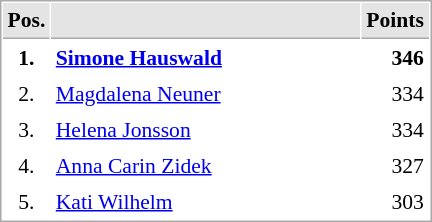<table cellspacing="1" cellpadding="3" style="border:1px solid #AAAAAA;font-size:90%">
<tr bgcolor="#E4E4E4">
<th style="border-bottom:1px solid #AAAAAA" width=10>Pos.</th>
<th style="border-bottom:1px solid #AAAAAA" width=200></th>
<th style="border-bottom:1px solid #AAAAAA" width=20>Points</th>
</tr>
<tr>
<td align="center"><strong>1.</strong></td>
<td> <strong><a href='#'>Simone Hauswald</a></strong></td>
<td align="right"><strong>346</strong></td>
</tr>
<tr>
<td align="center">2.</td>
<td> <a href='#'>Magdalena Neuner</a></td>
<td align="right">334</td>
</tr>
<tr>
<td align="center">3.</td>
<td> <a href='#'>Helena Jonsson</a></td>
<td align="right">334</td>
</tr>
<tr>
<td align="center">4.</td>
<td> <a href='#'>Anna Carin Zidek</a></td>
<td align="right">327</td>
</tr>
<tr>
<td align="center">5.</td>
<td> <a href='#'>Kati Wilhelm</a></td>
<td align="right">303</td>
</tr>
</table>
